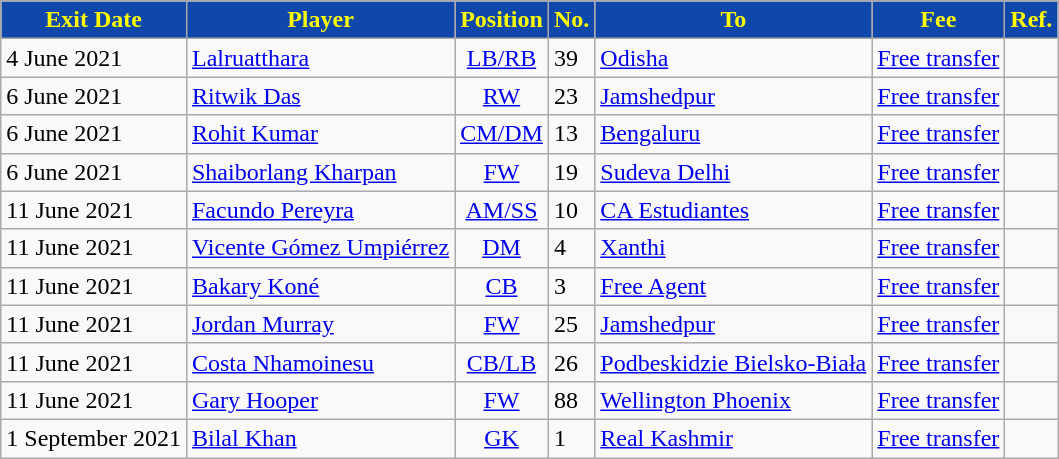<table class="wikitable sortable">
<tr>
<th style="background:#1047AB; color:#FFFF00;">Exit Date</th>
<th style="background:#1047AB; color:#FFFF00;">Player</th>
<th style="background:#1047AB; color:#FFFF00;">Position</th>
<th style="background:#1047AB; color:#FFFF00;">No.</th>
<th style="background:#1047AB; color:#FFFF00;">To</th>
<th style="background:#1047AB; color:#FFFF00;">Fee</th>
<th style="background:#1047AB; color:#FFFF00;">Ref.</th>
</tr>
<tr>
<td>4 June 2021</td>
<td> <a href='#'>Lalruatthara</a></td>
<td style="text-align:center;"><a href='#'>LB/RB</a></td>
<td>39</td>
<td> <a href='#'>Odisha</a></td>
<td><a href='#'>Free transfer</a></td>
<td></td>
</tr>
<tr>
<td>6 June 2021</td>
<td style="text-align:left;"> <a href='#'>Ritwik Das</a></td>
<td style="text-align:center;"><a href='#'>RW</a></td>
<td>23</td>
<td> <a href='#'>Jamshedpur</a></td>
<td><a href='#'>Free transfer</a></td>
<td></td>
</tr>
<tr>
<td>6 June 2021</td>
<td> <a href='#'>Rohit Kumar</a></td>
<td style="text-align:center;"><a href='#'>CM/DM</a></td>
<td>13</td>
<td> <a href='#'>Bengaluru</a></td>
<td><a href='#'>Free transfer</a></td>
<td></td>
</tr>
<tr>
<td>6 June 2021</td>
<td> <a href='#'>Shaiborlang Kharpan</a></td>
<td style="text-align:center;"><a href='#'>FW</a></td>
<td>19</td>
<td> <a href='#'>Sudeva Delhi</a></td>
<td><a href='#'>Free transfer</a></td>
<td></td>
</tr>
<tr>
<td>11 June 2021</td>
<td> <a href='#'>Facundo Pereyra</a></td>
<td style="text-align:center;"><a href='#'>AM/SS</a></td>
<td>10</td>
<td> <a href='#'>CA Estudiantes</a></td>
<td><a href='#'>Free transfer</a></td>
<td></td>
</tr>
<tr>
<td>11 June 2021</td>
<td> <a href='#'>Vicente Gómez Umpiérrez</a></td>
<td style="text-align:center;"><a href='#'>DM</a></td>
<td>4</td>
<td> <a href='#'>Xanthi</a></td>
<td><a href='#'>Free transfer</a></td>
<td></td>
</tr>
<tr>
<td>11 June 2021</td>
<td> <a href='#'>Bakary Koné</a></td>
<td style="text-align:center;"><a href='#'>CB</a></td>
<td>3</td>
<td><a href='#'>Free Agent</a></td>
<td><a href='#'>Free transfer</a></td>
<td></td>
</tr>
<tr>
<td>11 June 2021</td>
<td> <a href='#'>Jordan Murray</a></td>
<td style="text-align:center;"><a href='#'>FW</a></td>
<td>25</td>
<td> <a href='#'>Jamshedpur</a></td>
<td><a href='#'>Free transfer</a></td>
<td></td>
</tr>
<tr>
<td>11 June 2021</td>
<td> <a href='#'>Costa Nhamoinesu</a></td>
<td style="text-align:center;"><a href='#'>CB/LB</a></td>
<td>26</td>
<td> <a href='#'>Podbeskidzie Bielsko-Biała</a></td>
<td><a href='#'>Free transfer</a></td>
<td></td>
</tr>
<tr>
<td>11 June 2021</td>
<td> <a href='#'>Gary Hooper</a></td>
<td style="text-align:center;"><a href='#'>FW</a></td>
<td>88</td>
<td> <a href='#'>Wellington Phoenix</a></td>
<td><a href='#'>Free transfer</a></td>
<td></td>
</tr>
<tr>
<td>1 September 2021</td>
<td> <a href='#'>Bilal Khan</a></td>
<td style="text-align:center;"><a href='#'>GK</a></td>
<td>1</td>
<td> <a href='#'>Real Kashmir</a></td>
<td><a href='#'>Free transfer</a></td>
<td></td>
</tr>
</table>
